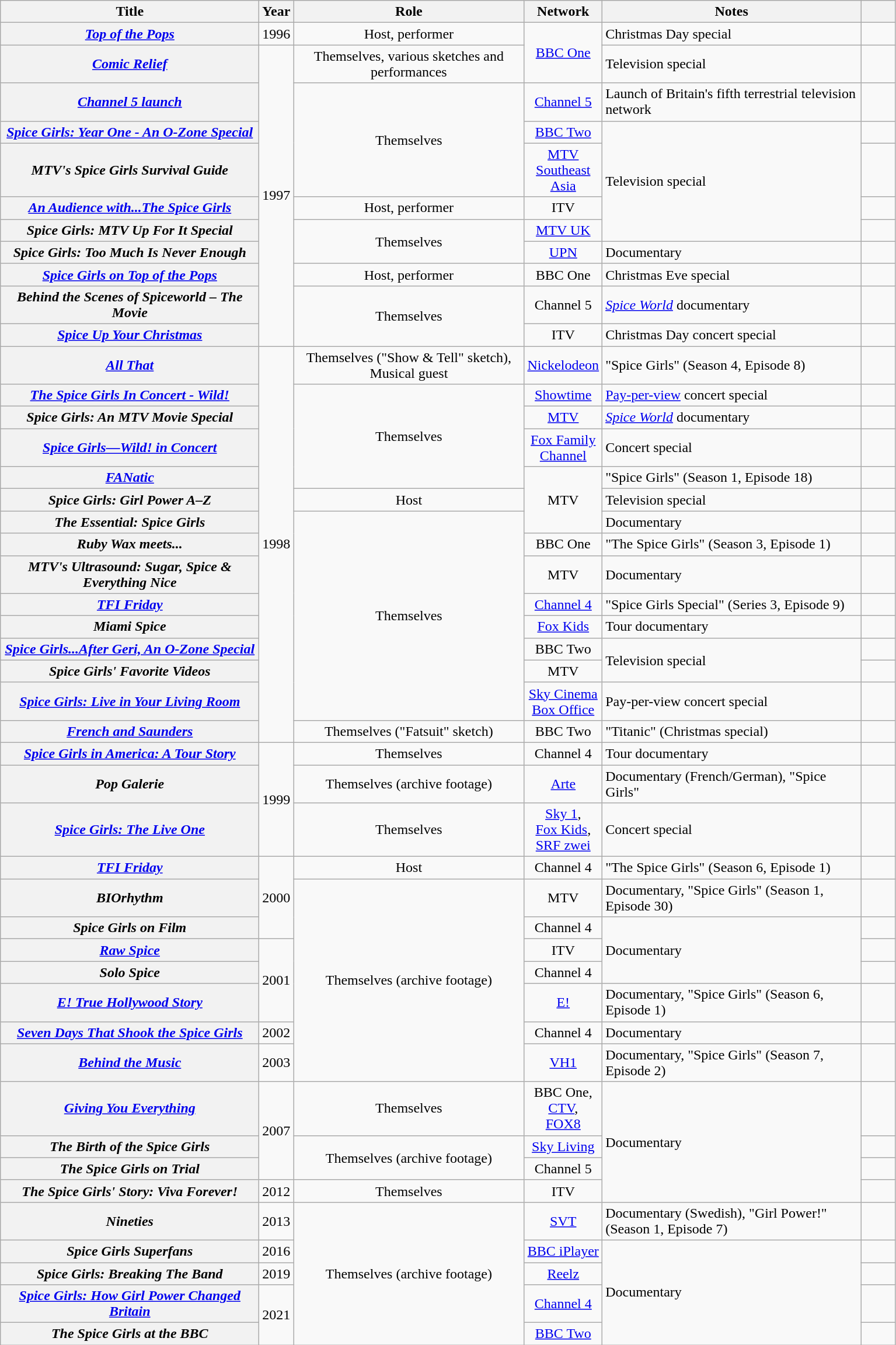<table class="wikitable sortable plainrowheaders" style="text-align:center;">
<tr>
<th scope="col" style="width: 18em;">Title</th>
<th scope="col" style="width: 2em;">Year</th>
<th scope="col" style="width: 16em;">Role</th>
<th scope="col" style="width: 2em;">Network</th>
<th scope="col" style="width: 18em;" class="unsortable">Notes</th>
<th scope="col" style="width: 2em;" class="unsortable"></th>
</tr>
<tr>
<th scope="row"><em><a href='#'>Top of the Pops</a></em></th>
<td>1996</td>
<td>Host, performer</td>
<td rowspan="2"><a href='#'>BBC One</a></td>
<td style="text-align:left;">Christmas Day special</td>
<td style="text-align: center;"></td>
</tr>
<tr>
<th scope="row"><em><a href='#'>Comic Relief</a></em></th>
<td rowspan="10">1997</td>
<td>Themselves, various sketches and performances</td>
<td style="text-align:left;">Television special</td>
<td style="text-align: center;"></td>
</tr>
<tr>
<th scope="row"><em><a href='#'>Channel 5 launch</a></em></th>
<td rowspan="3">Themselves</td>
<td><a href='#'>Channel 5</a></td>
<td style="text-align:left;">Launch of Britain's fifth terrestrial television network</td>
<td style="text-align: center;"></td>
</tr>
<tr>
<th scope="row"><em><a href='#'>Spice Girls: Year One - An O-Zone Special</a></em></th>
<td><a href='#'>BBC Two</a></td>
<td rowspan="4" style="text-align:left;">Television special</td>
<td style="text-align: center;"><br></td>
</tr>
<tr>
<th scope="row"><em>MTV's Spice Girls Survival Guide</em></th>
<td><a href='#'>MTV Southeast Asia</a></td>
<td style="text-align: center;"></td>
</tr>
<tr>
<th scope="row"><em><a href='#'>An Audience with...The Spice Girls</a></em></th>
<td>Host, performer</td>
<td>ITV</td>
<td style="text-align: center;"></td>
</tr>
<tr>
<th scope="row"><em>Spice Girls: MTV Up For It Special</em></th>
<td rowspan="2">Themselves</td>
<td><a href='#'>MTV UK</a></td>
<td style="text-align: center;"></td>
</tr>
<tr>
<th scope="row"><em>Spice Girls: Too Much Is Never Enough</em></th>
<td><a href='#'>UPN</a></td>
<td style="text-align:left;">Documentary</td>
<td style="text-align: center;"><br></td>
</tr>
<tr>
<th scope="row"><em><a href='#'>Spice Girls on Top of the Pops</a></em></th>
<td>Host, performer</td>
<td>BBC One</td>
<td style="text-align:left;">Christmas Eve special</td>
<td style="text-align: center;"><br></td>
</tr>
<tr>
<th scope="row"><em>Behind the Scenes of Spiceworld – The Movie</em></th>
<td rowspan="2">Themselves</td>
<td>Channel 5</td>
<td style="text-align:left;"><em><a href='#'>Spice World</a></em> documentary</td>
<td style="text-align: center;"><br></td>
</tr>
<tr>
<th scope="row"><em><a href='#'>Spice Up Your Christmas</a></em></th>
<td>ITV</td>
<td style="text-align:left;">Christmas Day concert special</td>
<td style="text-align: center;"></td>
</tr>
<tr>
<th scope="row"><em><a href='#'>All That</a></em></th>
<td rowspan="15">1998</td>
<td>Themselves ("Show & Tell" sketch), Musical guest</td>
<td><a href='#'>Nickelodeon</a></td>
<td style="text-align:left;">"Spice Girls" (Season 4, Episode 8)</td>
<td style="text-align: center;"></td>
</tr>
<tr>
<th scope="row"><em><a href='#'>The Spice Girls In Concert - Wild!</a></em></th>
<td rowspan="4">Themselves</td>
<td><a href='#'>Showtime</a></td>
<td style="text-align:left;"><a href='#'>Pay-per-view</a> concert special</td>
<td style="text-align: center;"><br></td>
</tr>
<tr>
<th scope="row"><em>Spice Girls: An MTV Movie Special</em></th>
<td><a href='#'>MTV</a></td>
<td style="text-align:left;"><em><a href='#'>Spice World</a></em> documentary</td>
<td style="text-align: center;"></td>
</tr>
<tr>
<th scope="row"><em><a href='#'>Spice Girls—Wild! in Concert</a></em></th>
<td><a href='#'>Fox Family Channel</a></td>
<td style="text-align:left;">Concert special</td>
<td style="text-align: center;"><br></td>
</tr>
<tr>
<th scope="row"><em><a href='#'>FANatic</a></em></th>
<td rowspan="3">MTV</td>
<td style="text-align:left;">"Spice Girls" (Season 1, Episode 18)</td>
<td style="text-align: center;"><br></td>
</tr>
<tr>
<th scope="row"><em>Spice Girls: Girl Power A–Z</em></th>
<td>Host</td>
<td style="text-align:left;">Television special</td>
<td style="text-align: center;"></td>
</tr>
<tr>
<th scope="row"><em>The Essential: Spice Girls</em></th>
<td rowspan="8">Themselves</td>
<td style="text-align:left;">Documentary</td>
<td style="text-align: center;"></td>
</tr>
<tr>
<th scope="row"><em>Ruby Wax meets...</em></th>
<td>BBC One</td>
<td style="text-align:left;">"The Spice Girls" (Season 3, Episode 1)</td>
<td style="text-align: center;"></td>
</tr>
<tr>
<th scope="row"><em>MTV's Ultrasound: Sugar, Spice & Everything Nice</em></th>
<td>MTV</td>
<td style="text-align:left;">Documentary</td>
<td style="text-align: center;"></td>
</tr>
<tr>
<th scope="row"><em><a href='#'>TFI Friday</a></em></th>
<td><a href='#'>Channel 4</a></td>
<td style="text-align:left;">"Spice Girls Special" (Series 3, Episode 9)</td>
<td style="text-align: center;"></td>
</tr>
<tr>
<th scope="row"><em>Miami Spice</em></th>
<td><a href='#'>Fox Kids</a></td>
<td style="text-align:left;">Tour documentary</td>
<td style="text-align: center;"></td>
</tr>
<tr>
<th scope="row"><em><a href='#'>Spice Girls...After Geri, An O-Zone Special</a></em></th>
<td>BBC Two</td>
<td rowspan="2" style="text-align:left;">Television special</td>
<td style="text-align: center;"><br></td>
</tr>
<tr>
<th scope="row"><em>Spice Girls' Favorite Videos</em></th>
<td>MTV</td>
<td style="text-align: center;"></td>
</tr>
<tr>
<th scope="row"><em><a href='#'>Spice Girls: Live in Your Living Room</a></em></th>
<td><a href='#'>Sky Cinema Box Office</a></td>
<td style="text-align:left;">Pay-per-view concert special</td>
<td style="text-align: center;"><br></td>
</tr>
<tr>
<th scope="row"><em><a href='#'>French and Saunders</a></em></th>
<td>Themselves ("Fatsuit" sketch)</td>
<td>BBC Two</td>
<td style="text-align:left;">"Titanic" (Christmas special)</td>
<td style="text-align: center;"></td>
</tr>
<tr>
<th scope="row"><em><a href='#'>Spice Girls in America: A Tour Story</a></em></th>
<td rowspan="3">1999</td>
<td>Themselves</td>
<td>Channel 4</td>
<td style="text-align:left;">Tour documentary</td>
<td style="text-align: center;"><br></td>
</tr>
<tr>
<th scope="row"><em>Pop Galerie</em></th>
<td>Themselves (archive footage)</td>
<td><a href='#'>Arte</a></td>
<td style="text-align:left;">Documentary (French/German), "Spice Girls"</td>
<td style="text-align: center;"><br></td>
</tr>
<tr>
<th scope="row"><em><a href='#'>Spice Girls: The Live One</a></em></th>
<td>Themselves</td>
<td><a href='#'>Sky 1</a>,<br><a href='#'>Fox Kids</a>,<br><a href='#'>SRF zwei</a></td>
<td style="text-align:left;">Concert special</td>
<td style="text-align: center;"></td>
</tr>
<tr>
<th scope="row"><em><a href='#'>TFI Friday</a></em></th>
<td rowspan="3">2000</td>
<td>Host</td>
<td>Channel 4</td>
<td style="text-align:left;">"The Spice Girls" (Season 6, Episode 1)</td>
<td style="text-align: center;"><br></td>
</tr>
<tr>
<th scope="row"><em>BIOrhythm</em></th>
<td rowspan="7">Themselves (archive footage)</td>
<td>MTV</td>
<td style="text-align:left;">Documentary, "Spice Girls" (Season 1, Episode 30)</td>
<td style="text-align: center;"></td>
</tr>
<tr>
<th scope="row"><em>Spice Girls on Film</em></th>
<td>Channel 4</td>
<td rowspan="3" style="text-align:left;">Documentary</td>
<td style="text-align: center;"></td>
</tr>
<tr>
<th scope="row"><em><a href='#'>Raw Spice</a></em></th>
<td rowspan="3">2001</td>
<td>ITV</td>
<td style="text-align: center;"></td>
</tr>
<tr>
<th scope="row"><em>Solo Spice</em></th>
<td>Channel 4</td>
<td style="text-align: center;"></td>
</tr>
<tr>
<th scope="row"><em><a href='#'>E! True Hollywood Story</a></em></th>
<td><a href='#'>E!</a></td>
<td style="text-align:left;">Documentary, "Spice Girls" (Season 6, Episode 1)</td>
<td style="text-align: center;"></td>
</tr>
<tr>
<th scope="row"><em><a href='#'>Seven Days That Shook the Spice Girls</a></em></th>
<td>2002</td>
<td>Channel 4</td>
<td style="text-align:left;">Documentary</td>
<td style="text-align: center;"></td>
</tr>
<tr>
<th scope="row"><em><a href='#'>Behind the Music</a></em></th>
<td>2003</td>
<td><a href='#'>VH1</a></td>
<td style="text-align:left;">Documentary, "Spice Girls" (Season 7, Episode 2)</td>
<td style="text-align: center;"></td>
</tr>
<tr>
<th scope="row"><em><a href='#'>Giving You Everything</a></em></th>
<td rowspan="3">2007</td>
<td>Themselves</td>
<td>BBC One,<br><a href='#'>CTV</a>,<br><a href='#'>FOX8</a></td>
<td rowspan="4" style="text-align:left;">Documentary</td>
<td style="text-align: center;"><br><br></td>
</tr>
<tr>
<th scope="row"><em>The Birth of the Spice Girls</em></th>
<td rowspan="2">Themselves (archive footage)</td>
<td><a href='#'>Sky Living</a></td>
<td style="text-align: center;"></td>
</tr>
<tr>
<th scope="row"><em>The Spice Girls on Trial</em></th>
<td>Channel 5</td>
<td style="text-align: center;"></td>
</tr>
<tr>
<th scope="row"><em>The Spice Girls' Story: Viva Forever!</em></th>
<td>2012</td>
<td>Themselves</td>
<td>ITV</td>
<td style="text-align: center;"></td>
</tr>
<tr>
<th scope="row"><em>Nineties</em></th>
<td>2013</td>
<td rowspan="5">Themselves (archive footage)</td>
<td><a href='#'>SVT</a></td>
<td style="text-align:left;">Documentary (Swedish), "Girl Power!" (Season 1, Episode 7)</td>
<td style="text-align: center;"></td>
</tr>
<tr>
<th scope="row"><em>Spice Girls Superfans</em></th>
<td>2016</td>
<td><a href='#'>BBC iPlayer</a></td>
<td rowspan="4" style="text-align:left;">Documentary</td>
<td style="text-align: center;"></td>
</tr>
<tr>
<th scope="row"><em>Spice Girls: Breaking The Band</em></th>
<td>2019</td>
<td><a href='#'>Reelz</a></td>
<td style="text-align: center;"></td>
</tr>
<tr>
<th scope="row"><em><a href='#'>Spice Girls: How Girl Power Changed Britain</a></em></th>
<td rowspan="2">2021</td>
<td><a href='#'>Channel 4</a></td>
<td style="text-align: center;"></td>
</tr>
<tr>
<th scope="row"><em>The Spice Girls at the BBC</em></th>
<td><a href='#'>BBC Two</a></td>
<td style="text-align: center;"></td>
</tr>
</table>
